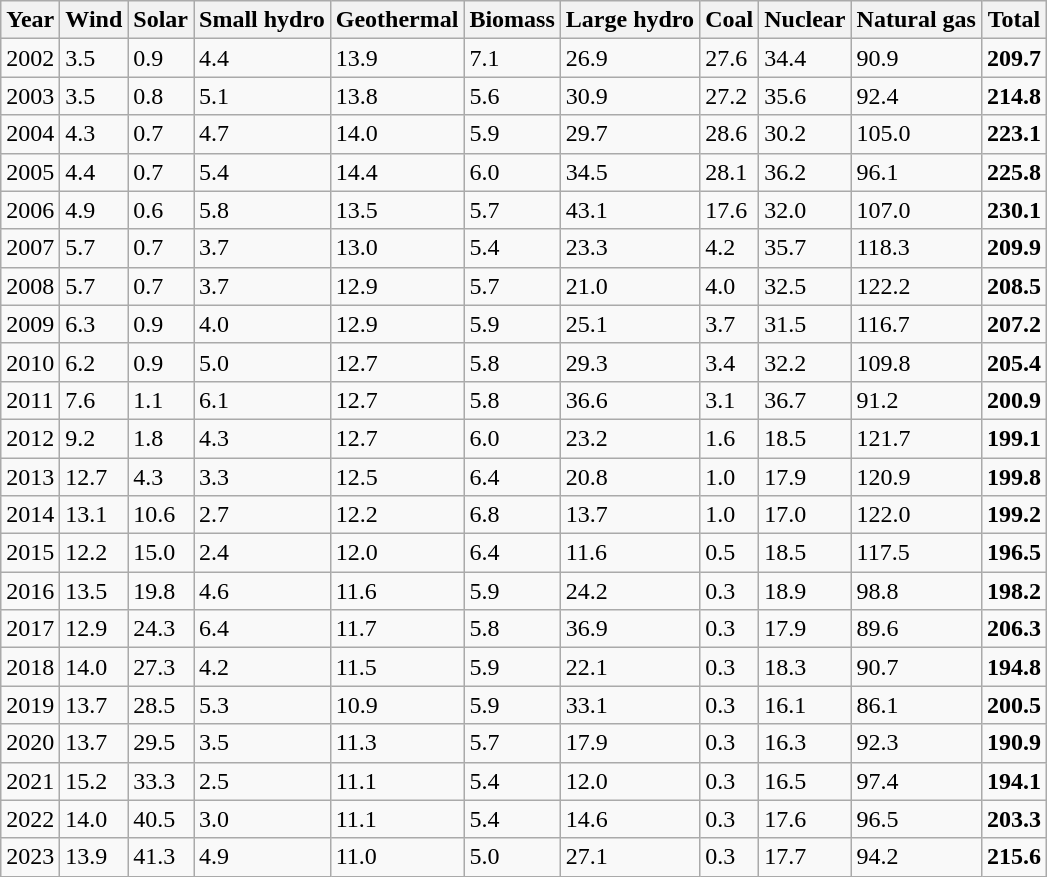<table class="wikitable" >
<tr>
<th>Year</th>
<th>Wind</th>
<th>Solar</th>
<th>Small hydro</th>
<th>Geothermal</th>
<th>Biomass</th>
<th>Large hydro</th>
<th>Coal</th>
<th>Nuclear</th>
<th>Natural gas</th>
<th>Total</th>
</tr>
<tr>
<td>2002</td>
<td>3.5</td>
<td>0.9</td>
<td>4.4</td>
<td>13.9</td>
<td>7.1</td>
<td>26.9</td>
<td>27.6</td>
<td>34.4</td>
<td>90.9</td>
<td><strong>209.7</strong></td>
</tr>
<tr>
<td>2003</td>
<td>3.5</td>
<td>0.8</td>
<td>5.1</td>
<td>13.8</td>
<td>5.6</td>
<td>30.9</td>
<td>27.2</td>
<td>35.6</td>
<td>92.4</td>
<td><strong>214.8</strong></td>
</tr>
<tr>
<td>2004</td>
<td>4.3</td>
<td>0.7</td>
<td>4.7</td>
<td>14.0</td>
<td>5.9</td>
<td>29.7</td>
<td>28.6</td>
<td>30.2</td>
<td>105.0</td>
<td><strong>223.1</strong></td>
</tr>
<tr>
<td>2005</td>
<td>4.4</td>
<td>0.7</td>
<td>5.4</td>
<td>14.4</td>
<td>6.0</td>
<td>34.5</td>
<td>28.1</td>
<td>36.2</td>
<td>96.1</td>
<td><strong>225.8</strong></td>
</tr>
<tr>
<td>2006</td>
<td>4.9</td>
<td>0.6</td>
<td>5.8</td>
<td>13.5</td>
<td>5.7</td>
<td>43.1</td>
<td>17.6</td>
<td>32.0</td>
<td>107.0</td>
<td><strong>230.1</strong></td>
</tr>
<tr>
<td>2007</td>
<td>5.7</td>
<td>0.7</td>
<td>3.7</td>
<td>13.0</td>
<td>5.4</td>
<td>23.3</td>
<td>4.2</td>
<td>35.7</td>
<td>118.3</td>
<td><strong>209.9</strong></td>
</tr>
<tr>
<td>2008</td>
<td>5.7</td>
<td>0.7</td>
<td>3.7</td>
<td>12.9</td>
<td>5.7</td>
<td>21.0</td>
<td>4.0</td>
<td>32.5</td>
<td>122.2</td>
<td><strong>208.5</strong></td>
</tr>
<tr>
<td>2009</td>
<td>6.3</td>
<td>0.9</td>
<td>4.0</td>
<td>12.9</td>
<td>5.9</td>
<td>25.1</td>
<td>3.7</td>
<td>31.5</td>
<td>116.7</td>
<td><strong>207.2</strong></td>
</tr>
<tr>
<td>2010</td>
<td>6.2</td>
<td>0.9</td>
<td>5.0</td>
<td>12.7</td>
<td>5.8</td>
<td>29.3</td>
<td>3.4</td>
<td>32.2</td>
<td>109.8</td>
<td><strong>205.4</strong></td>
</tr>
<tr>
<td>2011</td>
<td>7.6</td>
<td>1.1</td>
<td>6.1</td>
<td>12.7</td>
<td>5.8</td>
<td>36.6</td>
<td>3.1</td>
<td>36.7</td>
<td>91.2</td>
<td><strong>200.9</strong></td>
</tr>
<tr>
<td>2012</td>
<td>9.2</td>
<td>1.8</td>
<td>4.3</td>
<td>12.7</td>
<td>6.0</td>
<td>23.2</td>
<td>1.6</td>
<td>18.5</td>
<td>121.7</td>
<td><strong>199.1</strong></td>
</tr>
<tr>
<td>2013</td>
<td>12.7</td>
<td>4.3</td>
<td>3.3</td>
<td>12.5</td>
<td>6.4</td>
<td>20.8</td>
<td>1.0</td>
<td>17.9</td>
<td>120.9</td>
<td><strong>199.8</strong></td>
</tr>
<tr>
<td>2014</td>
<td>13.1</td>
<td>10.6</td>
<td>2.7</td>
<td>12.2</td>
<td>6.8</td>
<td>13.7</td>
<td>1.0</td>
<td>17.0</td>
<td>122.0</td>
<td><strong>199.2</strong></td>
</tr>
<tr>
<td>2015</td>
<td>12.2</td>
<td>15.0</td>
<td>2.4</td>
<td>12.0</td>
<td>6.4</td>
<td>11.6</td>
<td>0.5</td>
<td>18.5</td>
<td>117.5</td>
<td><strong>196.5</strong></td>
</tr>
<tr>
<td>2016</td>
<td>13.5</td>
<td>19.8</td>
<td>4.6</td>
<td>11.6</td>
<td>5.9</td>
<td>24.2</td>
<td>0.3</td>
<td>18.9</td>
<td>98.8</td>
<td><strong>198.2</strong></td>
</tr>
<tr>
<td>2017</td>
<td>12.9</td>
<td>24.3</td>
<td>6.4</td>
<td>11.7</td>
<td>5.8</td>
<td>36.9</td>
<td>0.3</td>
<td>17.9</td>
<td>89.6</td>
<td><strong>206.3</strong></td>
</tr>
<tr>
<td>2018</td>
<td>14.0</td>
<td>27.3</td>
<td>4.2</td>
<td>11.5</td>
<td>5.9</td>
<td>22.1</td>
<td>0.3</td>
<td>18.3</td>
<td>90.7</td>
<td><strong>194.8</strong></td>
</tr>
<tr>
<td>2019</td>
<td>13.7</td>
<td>28.5</td>
<td>5.3</td>
<td>10.9</td>
<td>5.9</td>
<td>33.1</td>
<td>0.3</td>
<td>16.1</td>
<td>86.1</td>
<td><strong>200.5</strong></td>
</tr>
<tr>
<td>2020</td>
<td>13.7</td>
<td>29.5</td>
<td>3.5</td>
<td>11.3</td>
<td>5.7</td>
<td>17.9</td>
<td>0.3</td>
<td>16.3</td>
<td>92.3</td>
<td><strong>190.9</strong></td>
</tr>
<tr>
<td>2021</td>
<td>15.2</td>
<td>33.3</td>
<td>2.5</td>
<td>11.1</td>
<td>5.4</td>
<td>12.0</td>
<td>0.3</td>
<td>16.5</td>
<td>97.4</td>
<td><strong>194.1</strong></td>
</tr>
<tr>
<td>2022</td>
<td>14.0</td>
<td>40.5</td>
<td>3.0</td>
<td>11.1</td>
<td>5.4</td>
<td>14.6</td>
<td>0.3</td>
<td>17.6</td>
<td>96.5</td>
<td><strong>203.3</strong></td>
</tr>
<tr>
<td>2023</td>
<td>13.9</td>
<td>41.3</td>
<td>4.9</td>
<td>11.0</td>
<td>5.0</td>
<td>27.1</td>
<td>0.3</td>
<td>17.7</td>
<td>94.2</td>
<td><strong>215.6</strong></td>
</tr>
</table>
